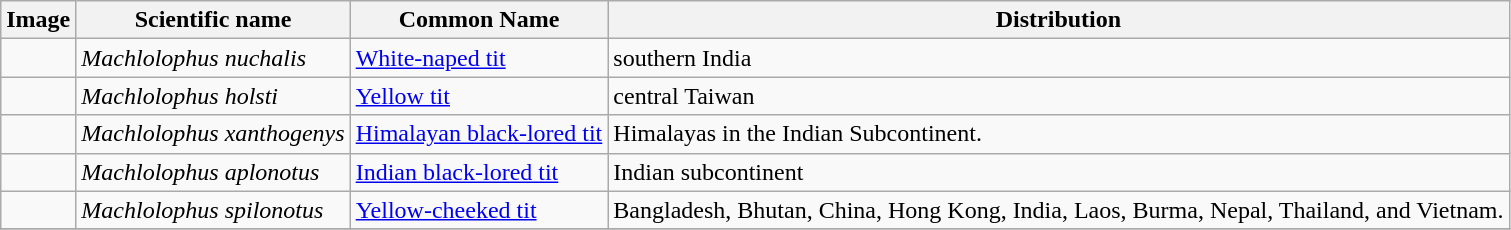<table class="wikitable">
<tr>
<th>Image</th>
<th>Scientific name</th>
<th>Common Name</th>
<th>Distribution</th>
</tr>
<tr>
<td></td>
<td><em>Machlolophus nuchalis</em></td>
<td><a href='#'>White-naped tit</a></td>
<td>southern India</td>
</tr>
<tr>
<td></td>
<td><em>Machlolophus holsti</em></td>
<td><a href='#'>Yellow tit</a></td>
<td>central Taiwan</td>
</tr>
<tr>
<td></td>
<td><em>Machlolophus xanthogenys</em></td>
<td><a href='#'>Himalayan black-lored tit</a></td>
<td>Himalayas in the Indian Subcontinent.</td>
</tr>
<tr>
<td></td>
<td><em>Machlolophus aplonotus</em></td>
<td><a href='#'>Indian black-lored tit</a></td>
<td>Indian subcontinent</td>
</tr>
<tr>
<td></td>
<td><em>Machlolophus spilonotus</em></td>
<td><a href='#'>Yellow-cheeked tit</a></td>
<td>Bangladesh, Bhutan, China, Hong Kong, India, Laos, Burma, Nepal, Thailand, and Vietnam.</td>
</tr>
<tr>
</tr>
</table>
